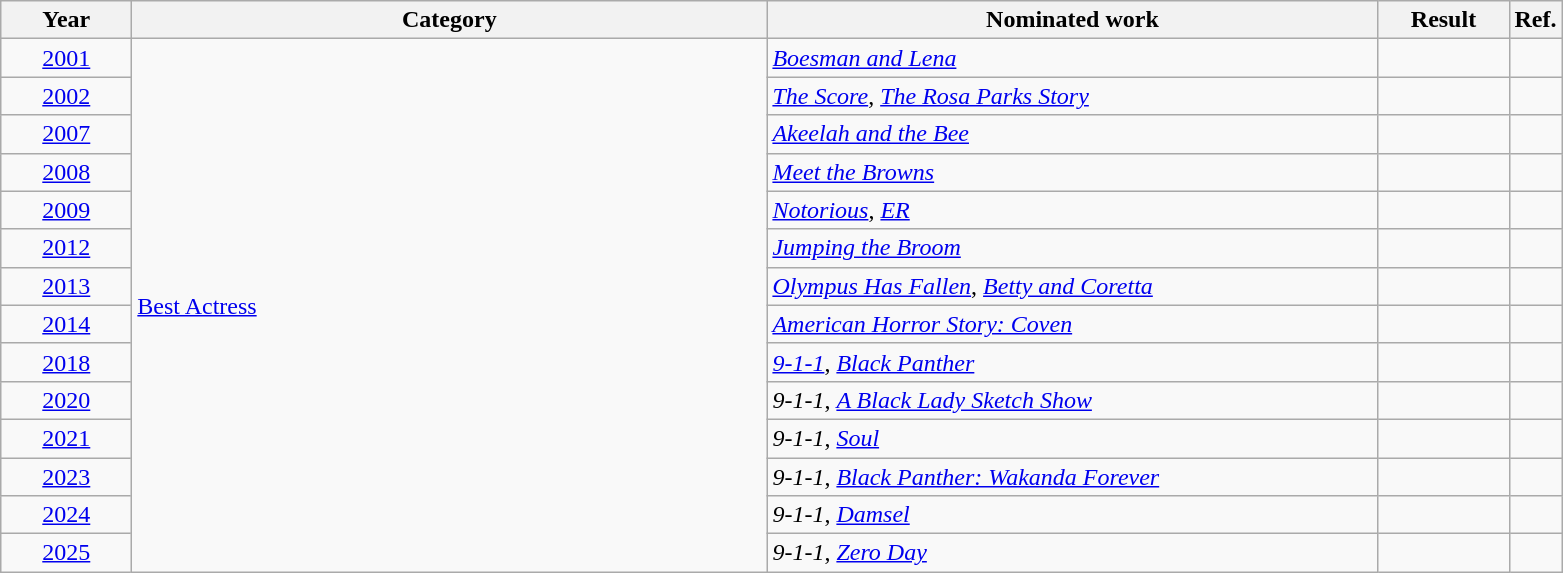<table class=wikitable>
<tr>
<th scope="col" style="width:5em;">Year</th>
<th scope="col" style="width:26em;">Category</th>
<th scope="col" style="width:25em;">Nominated work</th>
<th scope="col" style="width:5em;">Result</th>
<th>Ref.</th>
</tr>
<tr>
<td style="text-align:center;"><a href='#'>2001</a></td>
<td rowspan=14><a href='#'>Best Actress</a></td>
<td><em><a href='#'>Boesman and Lena</a></em></td>
<td></td>
<td></td>
</tr>
<tr>
<td style="text-align:center;"><a href='#'>2002</a></td>
<td><em><a href='#'>The Score</a></em>, <em><a href='#'>The Rosa Parks Story</a></em></td>
<td></td>
<td></td>
</tr>
<tr>
<td style="text-align:center;"><a href='#'>2007</a></td>
<td><em><a href='#'>Akeelah and the Bee</a></em></td>
<td></td>
<td></td>
</tr>
<tr>
<td style="text-align:center;"><a href='#'>2008</a></td>
<td><em><a href='#'>Meet the Browns</a></em></td>
<td></td>
<td></td>
</tr>
<tr>
<td style="text-align:center;"><a href='#'>2009</a></td>
<td><em><a href='#'>Notorious</a></em>, <em><a href='#'>ER</a></em></td>
<td></td>
<td></td>
</tr>
<tr>
<td style="text-align:center;"><a href='#'>2012</a></td>
<td><em><a href='#'>Jumping the Broom</a></em></td>
<td></td>
<td></td>
</tr>
<tr>
<td style="text-align:center;"><a href='#'>2013</a></td>
<td><em><a href='#'>Olympus Has Fallen</a></em>, <em><a href='#'>Betty and Coretta</a></em></td>
<td></td>
<td></td>
</tr>
<tr>
<td style="text-align:center;"><a href='#'>2014</a></td>
<td><em><a href='#'>American Horror Story: Coven</a></em></td>
<td></td>
<td></td>
</tr>
<tr>
<td style="text-align:center;"><a href='#'>2018</a></td>
<td><em><a href='#'>9-1-1</a></em>, <em><a href='#'>Black Panther</a></em></td>
<td></td>
<td></td>
</tr>
<tr>
<td style="text-align:center;"><a href='#'>2020</a></td>
<td><em>9-1-1</em>, <em><a href='#'>A Black Lady Sketch Show</a></em></td>
<td></td>
<td></td>
</tr>
<tr>
<td style="text-align:center;"><a href='#'>2021</a></td>
<td><em>9-1-1</em>, <em><a href='#'>Soul</a></em></td>
<td></td>
<td></td>
</tr>
<tr>
<td style="text-align:center;"><a href='#'>2023</a></td>
<td><em>9-1-1</em>, <em><a href='#'>Black Panther: Wakanda Forever</a></em></td>
<td></td>
<td></td>
</tr>
<tr>
<td style="text-align:center;"><a href='#'>2024</a></td>
<td><em>9-1-1</em>, <em><a href='#'>Damsel</a></em></td>
<td></td>
<td></td>
</tr>
<tr>
<td style="text-align:center;"><a href='#'>2025</a></td>
<td><em>9-1-1</em>, <em><a href='#'>Zero Day</a></em></td>
<td></td>
<td></td>
</tr>
</table>
